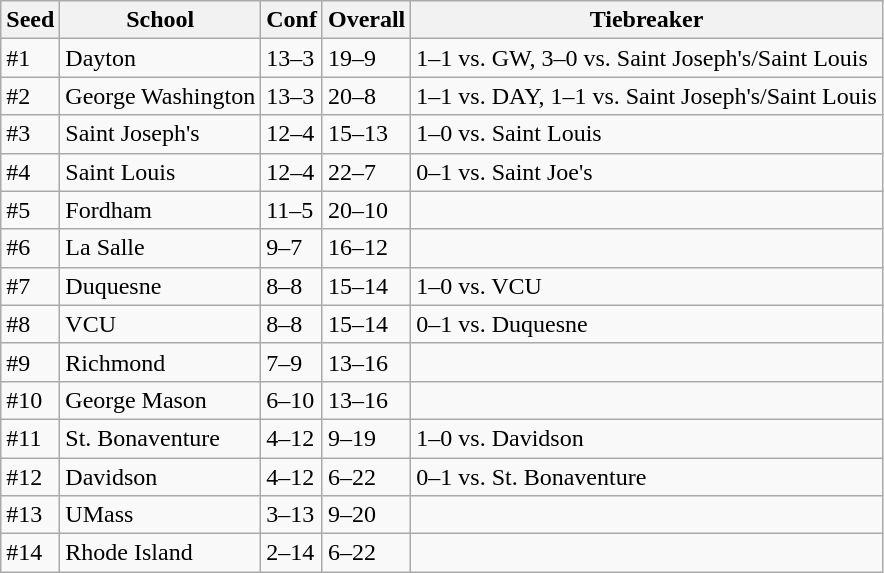<table class="wikitable">
<tr>
<th>Seed</th>
<th>School</th>
<th>Conf</th>
<th>Overall</th>
<th>Tiebreaker</th>
</tr>
<tr>
<td>#1</td>
<td>Dayton</td>
<td>13–3</td>
<td>19–9</td>
<td>1–1 vs. GW, 3–0 vs. Saint Joseph's/Saint Louis</td>
</tr>
<tr>
<td>#2</td>
<td>George Washington</td>
<td>13–3</td>
<td>20–8</td>
<td>1–1 vs. DAY, 1–1 vs. Saint Joseph's/Saint Louis</td>
</tr>
<tr>
<td>#3</td>
<td>Saint Joseph's</td>
<td>12–4</td>
<td>15–13</td>
<td>1–0 vs. Saint Louis</td>
</tr>
<tr>
<td>#4</td>
<td>Saint Louis</td>
<td>12–4</td>
<td>22–7</td>
<td>0–1 vs. Saint Joe's</td>
</tr>
<tr>
<td>#5</td>
<td>Fordham</td>
<td>11–5</td>
<td>20–10</td>
<td></td>
</tr>
<tr>
<td>#6</td>
<td>La Salle</td>
<td>9–7</td>
<td>16–12</td>
<td></td>
</tr>
<tr>
<td>#7</td>
<td>Duquesne</td>
<td>8–8</td>
<td>15–14</td>
<td>1–0 vs. VCU</td>
</tr>
<tr>
<td>#8</td>
<td>VCU</td>
<td>8–8</td>
<td>15–14</td>
<td>0–1 vs. Duquesne</td>
</tr>
<tr>
<td>#9</td>
<td>Richmond</td>
<td>7–9</td>
<td>13–16</td>
<td></td>
</tr>
<tr>
<td>#10</td>
<td>George Mason</td>
<td>6–10</td>
<td>13–16</td>
<td></td>
</tr>
<tr>
<td>#11</td>
<td>St. Bonaventure</td>
<td>4–12</td>
<td>9–19</td>
<td>1–0 vs. Davidson</td>
</tr>
<tr>
<td>#12</td>
<td>Davidson</td>
<td>4–12</td>
<td>6–22</td>
<td>0–1 vs. St. Bonaventure</td>
</tr>
<tr>
<td>#13</td>
<td>UMass</td>
<td>3–13</td>
<td>9–20</td>
<td></td>
</tr>
<tr>
<td>#14</td>
<td>Rhode Island</td>
<td>2–14</td>
<td>6–22</td>
<td></td>
</tr>
</table>
